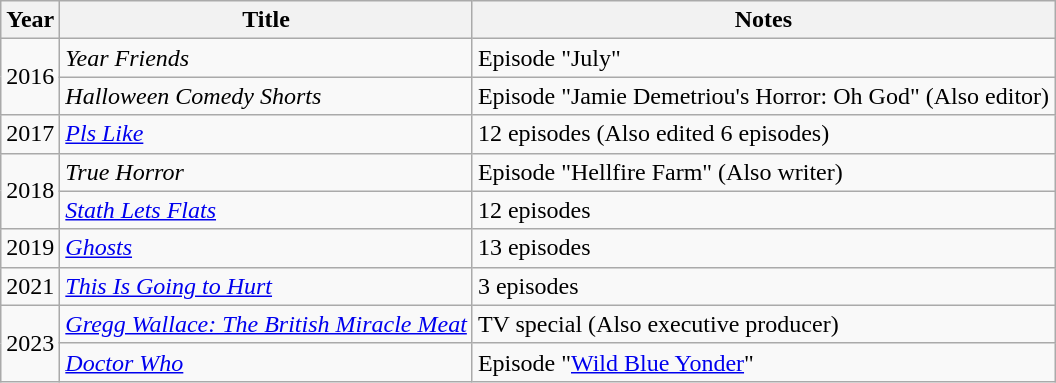<table class="wikitable">
<tr>
<th>Year</th>
<th>Title</th>
<th>Notes</th>
</tr>
<tr>
<td rowspan=2>2016</td>
<td><em>Year Friends</em></td>
<td>Episode "July"</td>
</tr>
<tr>
<td><em>Halloween Comedy Shorts</em></td>
<td>Episode "Jamie Demetriou's Horror: Oh God" (Also editor)</td>
</tr>
<tr>
<td>2017</td>
<td><em><a href='#'>Pls Like</a></em></td>
<td>12 episodes (Also edited 6 episodes)</td>
</tr>
<tr>
<td rowspan=2>2018</td>
<td><em>True Horror</em></td>
<td>Episode "Hellfire Farm" (Also writer)</td>
</tr>
<tr>
<td><em><a href='#'>Stath Lets Flats</a></em></td>
<td>12 episodes</td>
</tr>
<tr>
<td>2019</td>
<td><em><a href='#'>Ghosts</a></em></td>
<td>13 episodes</td>
</tr>
<tr>
<td>2021</td>
<td><em><a href='#'>This Is Going to Hurt</a></em></td>
<td>3 episodes</td>
</tr>
<tr>
<td rowspan=2>2023</td>
<td><em><a href='#'>Gregg Wallace: The British Miracle Meat</a></em></td>
<td>TV special (Also executive producer)</td>
</tr>
<tr>
<td><em><a href='#'>Doctor Who</a></em></td>
<td>Episode "<a href='#'>Wild Blue Yonder</a>"</td>
</tr>
</table>
